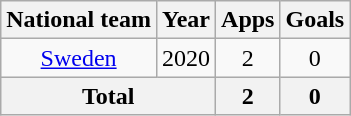<table class="wikitable" style="text-align:center">
<tr>
<th>National team</th>
<th>Year</th>
<th>Apps</th>
<th>Goals</th>
</tr>
<tr>
<td><a href='#'>Sweden</a></td>
<td>2020</td>
<td>2</td>
<td>0</td>
</tr>
<tr>
<th colspan="2">Total</th>
<th>2</th>
<th>0</th>
</tr>
</table>
